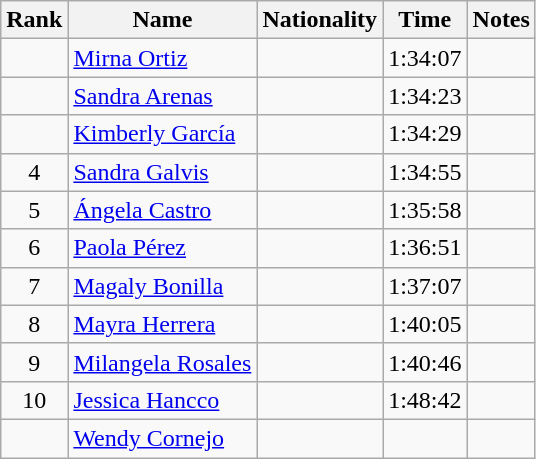<table class="wikitable sortable" style="text-align:center">
<tr>
<th>Rank</th>
<th>Name</th>
<th>Nationality</th>
<th>Time</th>
<th>Notes</th>
</tr>
<tr>
<td></td>
<td align=left><a href='#'>Mirna Ortiz</a></td>
<td align=left></td>
<td>1:34:07</td>
<td><strong></strong></td>
</tr>
<tr>
<td></td>
<td align=left><a href='#'>Sandra Arenas</a></td>
<td align=left></td>
<td>1:34:23</td>
<td></td>
</tr>
<tr>
<td></td>
<td align=left><a href='#'>Kimberly García</a></td>
<td align=left></td>
<td>1:34:29</td>
<td></td>
</tr>
<tr>
<td>4</td>
<td align=left><a href='#'>Sandra Galvis</a></td>
<td align=left></td>
<td>1:34:55</td>
<td></td>
</tr>
<tr>
<td>5</td>
<td align=left><a href='#'>Ángela Castro</a></td>
<td align=left></td>
<td>1:35:58</td>
<td></td>
</tr>
<tr>
<td>6</td>
<td align=left><a href='#'>Paola Pérez</a></td>
<td align=left></td>
<td>1:36:51</td>
<td></td>
</tr>
<tr>
<td>7</td>
<td align=left><a href='#'>Magaly Bonilla</a></td>
<td align=left></td>
<td>1:37:07</td>
<td></td>
</tr>
<tr>
<td>8</td>
<td align=left><a href='#'>Mayra Herrera</a></td>
<td align=left></td>
<td>1:40:05</td>
<td></td>
</tr>
<tr>
<td>9</td>
<td align=left><a href='#'>Milangela Rosales</a></td>
<td align=left></td>
<td>1:40:46</td>
<td></td>
</tr>
<tr>
<td>10</td>
<td align=left><a href='#'>Jessica Hancco</a></td>
<td align=left></td>
<td>1:48:42</td>
<td></td>
</tr>
<tr>
<td></td>
<td align=left><a href='#'>Wendy Cornejo</a></td>
<td align=left></td>
<td></td>
<td></td>
</tr>
</table>
